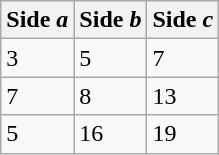<table class="wikitable">
<tr>
<th>Side <em>a</em></th>
<th>Side <em>b</em></th>
<th>Side <em>c</em></th>
</tr>
<tr>
<td>3</td>
<td>5</td>
<td>7</td>
</tr>
<tr>
<td>7</td>
<td>8</td>
<td>13</td>
</tr>
<tr>
<td>5</td>
<td>16</td>
<td>19</td>
</tr>
</table>
